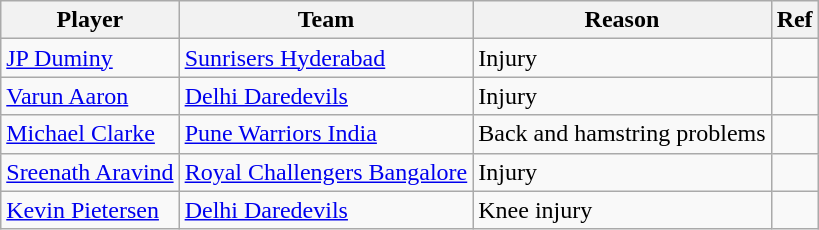<table class="wikitable">
<tr>
<th>Player</th>
<th>Team</th>
<th class="unsortable">Reason</th>
<th class="unsortable">Ref</th>
</tr>
<tr>
<td> <a href='#'>JP Duminy</a></td>
<td><a href='#'>Sunrisers Hyderabad</a></td>
<td>Injury</td>
<td style="text-align:center"></td>
</tr>
<tr>
<td> <a href='#'>Varun Aaron</a></td>
<td><a href='#'>Delhi Daredevils</a></td>
<td>Injury</td>
<td style="text-align:center"></td>
</tr>
<tr>
<td> <a href='#'>Michael Clarke</a></td>
<td><a href='#'>Pune Warriors India</a></td>
<td>Back and hamstring problems</td>
<td style="text-align:center"></td>
</tr>
<tr>
<td> <a href='#'>Sreenath Aravind</a></td>
<td><a href='#'>Royal Challengers Bangalore</a></td>
<td>Injury</td>
<td style="text-align:center"></td>
</tr>
<tr>
<td> <a href='#'>Kevin Pietersen</a></td>
<td><a href='#'>Delhi Daredevils</a></td>
<td>Knee injury</td>
<td style="text-align:center"></td>
</tr>
</table>
